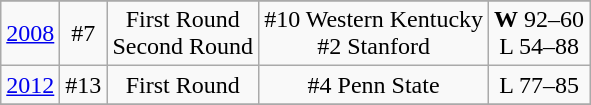<table class="wikitable" style="text-align:center">
<tr>
</tr>
<tr>
<td rowspan=1><a href='#'>2008</a></td>
<td>#7</td>
<td>First Round<br>Second Round</td>
<td>#10 Western Kentucky<br>#2 Stanford</td>
<td><strong>W</strong> 92–60<br>L 54–88</td>
</tr>
<tr style="text-align:center;">
<td rowspan=1><a href='#'>2012</a></td>
<td>#13</td>
<td>First Round</td>
<td>#4 Penn State</td>
<td>L 77–85</td>
</tr>
<tr style="text-align:center;">
</tr>
</table>
